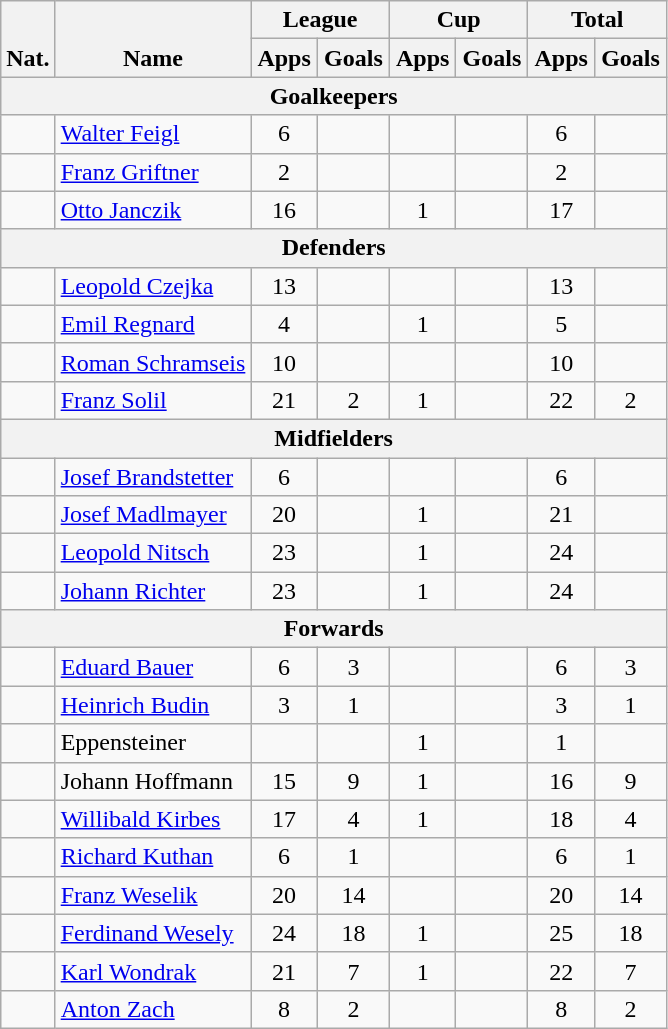<table class="wikitable" style="text-align:center">
<tr>
<th rowspan="2" valign="bottom">Nat.</th>
<th rowspan="2" valign="bottom">Name</th>
<th colspan="2" width="85">League</th>
<th colspan="2" width="85">Cup</th>
<th colspan="2" width="85">Total</th>
</tr>
<tr>
<th>Apps</th>
<th>Goals</th>
<th>Apps</th>
<th>Goals</th>
<th>Apps</th>
<th>Goals</th>
</tr>
<tr>
<th colspan=15>Goalkeepers</th>
</tr>
<tr>
<td></td>
<td align="left"><a href='#'>Walter Feigl</a></td>
<td>6</td>
<td></td>
<td></td>
<td></td>
<td>6</td>
<td></td>
</tr>
<tr>
<td></td>
<td align="left"><a href='#'>Franz Griftner</a></td>
<td>2</td>
<td></td>
<td></td>
<td></td>
<td>2</td>
<td></td>
</tr>
<tr>
<td></td>
<td align="left"><a href='#'>Otto Janczik</a></td>
<td>16</td>
<td></td>
<td>1</td>
<td></td>
<td>17</td>
<td></td>
</tr>
<tr>
<th colspan=15>Defenders</th>
</tr>
<tr>
<td></td>
<td align="left"><a href='#'>Leopold Czejka</a></td>
<td>13</td>
<td></td>
<td></td>
<td></td>
<td>13</td>
<td></td>
</tr>
<tr>
<td></td>
<td align="left"><a href='#'>Emil Regnard</a></td>
<td>4</td>
<td></td>
<td>1</td>
<td></td>
<td>5</td>
<td></td>
</tr>
<tr>
<td></td>
<td align="left"><a href='#'>Roman Schramseis</a></td>
<td>10</td>
<td></td>
<td></td>
<td></td>
<td>10</td>
<td></td>
</tr>
<tr>
<td></td>
<td align="left"><a href='#'>Franz Solil</a></td>
<td>21</td>
<td>2</td>
<td>1</td>
<td></td>
<td>22</td>
<td>2</td>
</tr>
<tr>
<th colspan=15>Midfielders</th>
</tr>
<tr>
<td></td>
<td align="left"><a href='#'>Josef Brandstetter</a></td>
<td>6</td>
<td></td>
<td></td>
<td></td>
<td>6</td>
<td></td>
</tr>
<tr>
<td></td>
<td align="left"><a href='#'>Josef Madlmayer</a></td>
<td>20</td>
<td></td>
<td>1</td>
<td></td>
<td>21</td>
<td></td>
</tr>
<tr>
<td></td>
<td align="left"><a href='#'>Leopold Nitsch</a></td>
<td>23</td>
<td></td>
<td>1</td>
<td></td>
<td>24</td>
<td></td>
</tr>
<tr>
<td></td>
<td align="left"><a href='#'>Johann Richter</a></td>
<td>23</td>
<td></td>
<td>1</td>
<td></td>
<td>24</td>
<td></td>
</tr>
<tr>
<th colspan=15>Forwards</th>
</tr>
<tr>
<td></td>
<td align="left"><a href='#'>Eduard Bauer</a></td>
<td>6</td>
<td>3</td>
<td></td>
<td></td>
<td>6</td>
<td>3</td>
</tr>
<tr>
<td></td>
<td align="left"><a href='#'>Heinrich Budin</a></td>
<td>3</td>
<td>1</td>
<td></td>
<td></td>
<td>3</td>
<td>1</td>
</tr>
<tr>
<td></td>
<td align="left">Eppensteiner</td>
<td></td>
<td></td>
<td>1</td>
<td></td>
<td>1</td>
<td></td>
</tr>
<tr>
<td></td>
<td align="left">Johann Hoffmann</td>
<td>15</td>
<td>9</td>
<td>1</td>
<td></td>
<td>16</td>
<td>9</td>
</tr>
<tr>
<td></td>
<td align="left"><a href='#'>Willibald Kirbes</a></td>
<td>17</td>
<td>4</td>
<td>1</td>
<td></td>
<td>18</td>
<td>4</td>
</tr>
<tr>
<td></td>
<td align="left"><a href='#'>Richard Kuthan</a></td>
<td>6</td>
<td>1</td>
<td></td>
<td></td>
<td>6</td>
<td>1</td>
</tr>
<tr>
<td></td>
<td align="left"><a href='#'>Franz Weselik</a></td>
<td>20</td>
<td>14</td>
<td></td>
<td></td>
<td>20</td>
<td>14</td>
</tr>
<tr>
<td></td>
<td align="left"><a href='#'>Ferdinand Wesely</a></td>
<td>24</td>
<td>18</td>
<td>1</td>
<td></td>
<td>25</td>
<td>18</td>
</tr>
<tr>
<td></td>
<td align="left"><a href='#'>Karl Wondrak</a></td>
<td>21</td>
<td>7</td>
<td>1</td>
<td></td>
<td>22</td>
<td>7</td>
</tr>
<tr>
<td></td>
<td align="left"><a href='#'>Anton Zach</a></td>
<td>8</td>
<td>2</td>
<td></td>
<td></td>
<td>8</td>
<td>2</td>
</tr>
</table>
